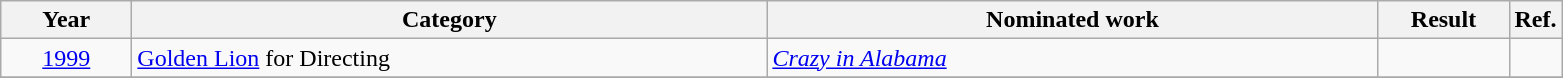<table class=wikitable>
<tr>
<th scope="col" style="width:5em;">Year</th>
<th scope="col" style="width:26em;">Category</th>
<th scope="col" style="width:25em;">Nominated work</th>
<th scope="col" style="width:5em;">Result</th>
<th>Ref.</th>
</tr>
<tr>
<td style="text-align:center;"><a href='#'>1999</a></td>
<td><a href='#'>Golden Lion</a> for Directing</td>
<td><em><a href='#'>Crazy in Alabama</a></em></td>
<td></td>
<td style="text-align:center;"></td>
</tr>
<tr>
</tr>
</table>
